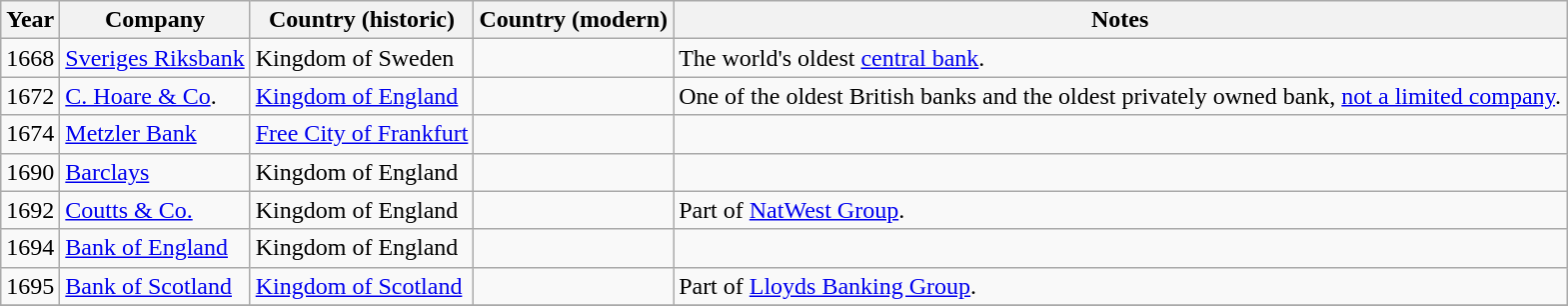<table class="wikitable sortable">
<tr>
<th>Year</th>
<th>Company</th>
<th>Country (historic)</th>
<th>Country (modern)</th>
<th class=unsortable>Notes</th>
</tr>
<tr>
<td>1668</td>
<td><a href='#'>Sveriges Riksbank</a></td>
<td>Kingdom of Sweden</td>
<td></td>
<td>The world's oldest <a href='#'>central bank</a>.</td>
</tr>
<tr>
<td>1672</td>
<td><a href='#'>C. Hoare & Co</a>.</td>
<td><a href='#'>Kingdom of England</a></td>
<td></td>
<td>One of the oldest British banks and the oldest privately owned bank, <a href='#'>not a limited company</a>.</td>
</tr>
<tr>
<td>1674</td>
<td><a href='#'>Metzler Bank</a></td>
<td><a href='#'>Free City of Frankfurt</a></td>
<td></td>
<td></td>
</tr>
<tr>
<td>1690</td>
<td><a href='#'>Barclays</a></td>
<td>Kingdom of England</td>
<td></td>
<td></td>
</tr>
<tr>
<td>1692</td>
<td><a href='#'>Coutts & Co.</a></td>
<td>Kingdom of England</td>
<td></td>
<td>Part of <a href='#'>NatWest Group</a>.</td>
</tr>
<tr>
<td>1694</td>
<td><a href='#'>Bank of England</a></td>
<td>Kingdom of England</td>
<td></td>
<td></td>
</tr>
<tr>
<td>1695</td>
<td><a href='#'>Bank of Scotland</a></td>
<td><a href='#'>Kingdom of Scotland</a></td>
<td></td>
<td>Part of <a href='#'>Lloyds Banking Group</a>.</td>
</tr>
<tr>
</tr>
</table>
